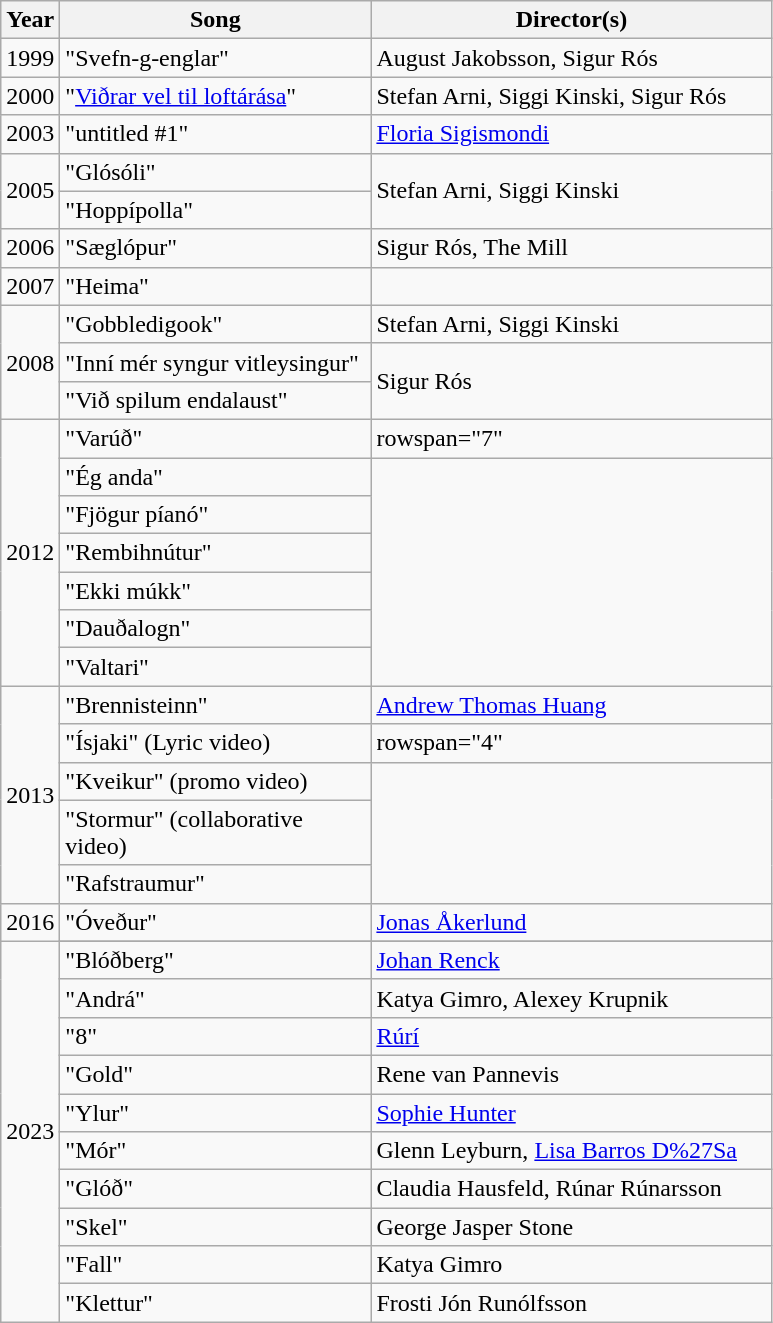<table class="wikitable">
<tr>
<th>Year</th>
<th style="width:200px;">Song</th>
<th style="width:260px;">Director(s)</th>
</tr>
<tr>
<td style="text-align:center;">1999</td>
<td>"Svefn-g-englar"</td>
<td>August Jakobsson, Sigur Rós</td>
</tr>
<tr>
<td style="text-align:center;">2000</td>
<td>"<a href='#'>Viðrar vel til loftárása</a>"</td>
<td>Stefan Arni, Siggi Kinski, Sigur Rós</td>
</tr>
<tr>
<td style="text-align:center;">2003</td>
<td>"untitled #1"</td>
<td><a href='#'>Floria Sigismondi</a></td>
</tr>
<tr>
<td style="text-align:center;" rowspan="2">2005</td>
<td>"Glósóli"</td>
<td rowspan="2">Stefan Arni, Siggi Kinski</td>
</tr>
<tr>
<td>"Hoppípolla"</td>
</tr>
<tr>
<td style="text-align:center;">2006</td>
<td>"Sæglópur"</td>
<td>Sigur Rós, The Mill</td>
</tr>
<tr>
<td style="text-align:center;">2007</td>
<td>"Heima"</td>
<td></td>
</tr>
<tr>
<td style="text-align:center;" rowspan="3">2008</td>
<td>"Gobbledigook"</td>
<td>Stefan Arni, Siggi Kinski</td>
</tr>
<tr>
<td>"Inní mér syngur vitleysingur"</td>
<td rowspan="2">Sigur Rós</td>
</tr>
<tr>
<td>"Við spilum endalaust"</td>
</tr>
<tr>
<td style="text-align:center;" rowspan="7">2012</td>
<td>"Varúð"</td>
<td>rowspan="7" </td>
</tr>
<tr>
<td>"Ég anda"</td>
</tr>
<tr>
<td>"Fjögur píanó"</td>
</tr>
<tr>
<td>"Rembihnútur"</td>
</tr>
<tr>
<td>"Ekki múkk"</td>
</tr>
<tr>
<td>"Dauðalogn"</td>
</tr>
<tr>
<td>"Valtari"</td>
</tr>
<tr>
<td style="text-align:center;" rowspan="5">2013</td>
<td>"Brennisteinn"</td>
<td><a href='#'>Andrew Thomas Huang</a></td>
</tr>
<tr>
<td>"Ísjaki" (Lyric video)</td>
<td>rowspan="4" </td>
</tr>
<tr>
<td>"Kveikur" (promo video)</td>
</tr>
<tr>
<td>"Stormur" (collaborative video)</td>
</tr>
<tr>
<td>"Rafstraumur"</td>
</tr>
<tr>
<td style="text-align:center;">2016</td>
<td>"Óveður"</td>
<td><a href='#'>Jonas Åkerlund</a></td>
</tr>
<tr>
<td style="text-align:center;" rowspan="11">2023</td>
</tr>
<tr>
<td>"Blóðberg"</td>
<td><a href='#'>Johan Renck</a></td>
</tr>
<tr>
<td>"Andrá"</td>
<td>Katya Gimro, Alexey Krupnik</td>
</tr>
<tr>
<td>"8"</td>
<td><a href='#'>Rúrí</a></td>
</tr>
<tr>
<td>"Gold"</td>
<td>Rene van Pannevis</td>
</tr>
<tr>
<td>"Ylur"</td>
<td><a href='#'>Sophie Hunter</a></td>
</tr>
<tr>
<td>"Mór"</td>
<td>Glenn Leyburn, <a href='#'>Lisa Barros D%27Sa</a></td>
</tr>
<tr>
<td>"Glóð"</td>
<td>Claudia Hausfeld, Rúnar Rúnarsson</td>
</tr>
<tr>
<td>"Skel"</td>
<td>George Jasper Stone</td>
</tr>
<tr>
<td>"Fall"</td>
<td>Katya Gimro</td>
</tr>
<tr>
<td>"Klettur"</td>
<td>Frosti Jón Runólfsson</td>
</tr>
</table>
